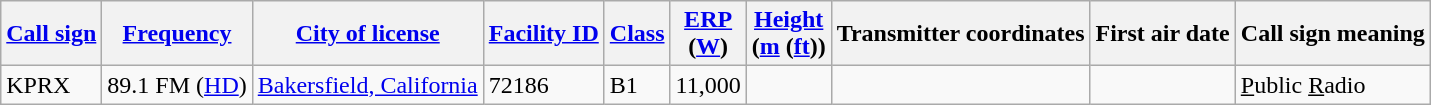<table class="wikitable sortable">
<tr>
<th><a href='#'>Call sign</a></th>
<th data-sort-type="number"><a href='#'>Frequency</a></th>
<th><a href='#'>City of license</a></th>
<th data-sort-type="number"><a href='#'>Facility ID</a></th>
<th><a href='#'>Class</a></th>
<th data-sort-type="number"><a href='#'>ERP</a><br>(<a href='#'>W</a>)</th>
<th data-sort-type="number"><a href='#'>Height</a><br>(<a href='#'>m</a> (<a href='#'>ft</a>))</th>
<th class="unsortable">Transmitter coordinates</th>
<th>First air date</th>
<th>Call sign meaning</th>
</tr>
<tr>
<td>KPRX</td>
<td>89.1 FM (<a href='#'>HD</a>)</td>
<td><a href='#'>Bakersfield, California</a></td>
<td>72186</td>
<td>B1</td>
<td>11,000</td>
<td></td>
<td></td>
<td></td>
<td><u>P</u>ublic <u>R</u>adio</td>
</tr>
</table>
